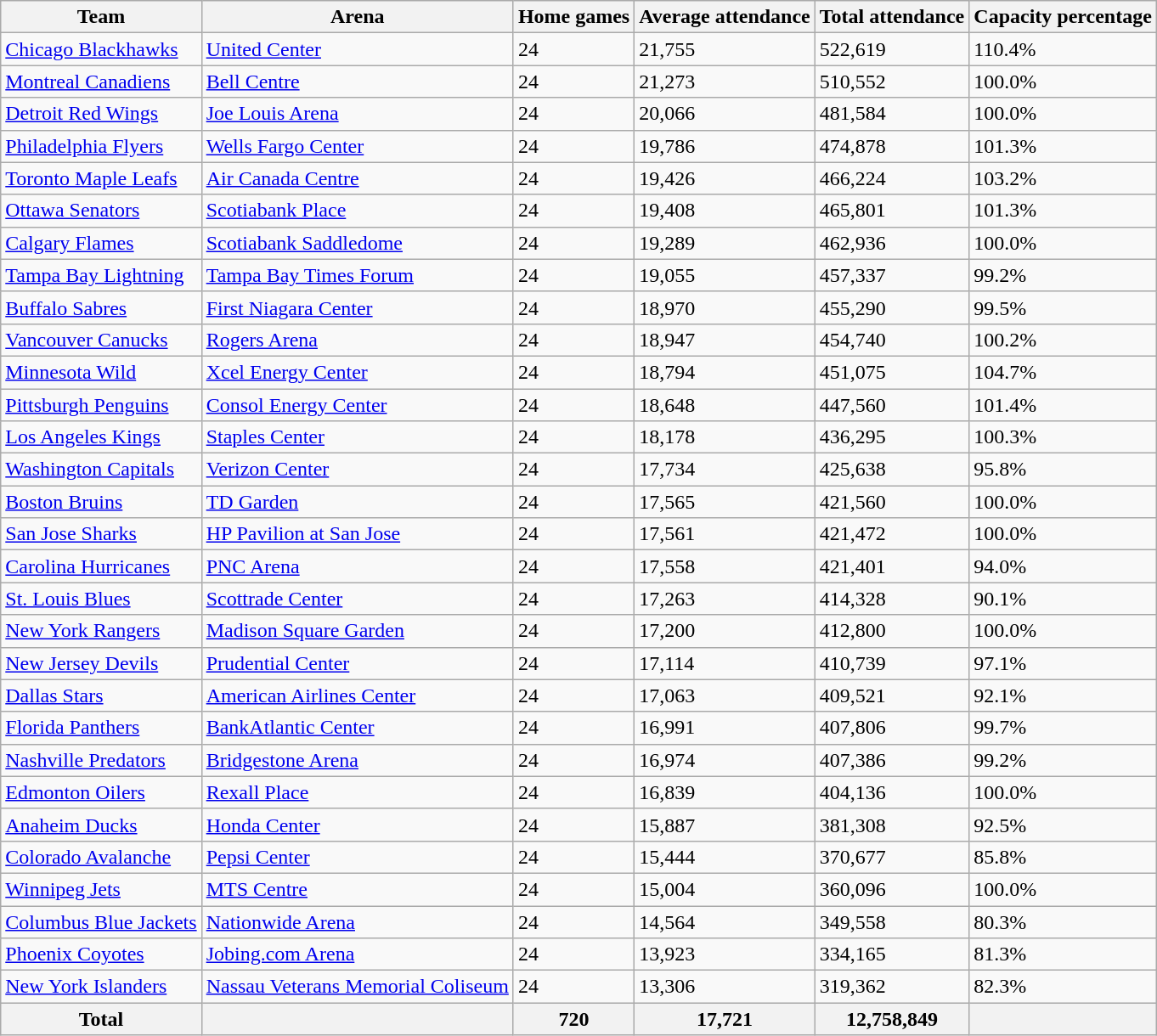<table class="wikitable sortable">
<tr>
<th>Team</th>
<th>Arena</th>
<th>Home games</th>
<th>Average attendance</th>
<th>Total attendance</th>
<th data-sort-type="number">Capacity percentage</th>
</tr>
<tr>
<td><a href='#'>Chicago Blackhawks</a></td>
<td><a href='#'>United Center</a></td>
<td>24</td>
<td>21,755</td>
<td>522,619</td>
<td>110.4% </td>
</tr>
<tr>
<td><a href='#'>Montreal Canadiens</a></td>
<td><a href='#'>Bell Centre</a></td>
<td>24</td>
<td>21,273</td>
<td>510,552</td>
<td>100.0%</td>
</tr>
<tr>
<td><a href='#'>Detroit Red Wings</a></td>
<td><a href='#'>Joe Louis Arena</a></td>
<td>24</td>
<td>20,066</td>
<td>481,584</td>
<td>100.0%</td>
</tr>
<tr>
<td><a href='#'>Philadelphia Flyers</a></td>
<td><a href='#'>Wells Fargo Center</a></td>
<td>24</td>
<td>19,786</td>
<td>474,878</td>
<td>101.3%</td>
</tr>
<tr>
<td><a href='#'>Toronto Maple Leafs</a></td>
<td><a href='#'>Air Canada Centre</a></td>
<td>24</td>
<td>19,426</td>
<td>466,224</td>
<td>103.2%</td>
</tr>
<tr>
<td><a href='#'>Ottawa Senators</a></td>
<td><a href='#'>Scotiabank Place</a></td>
<td>24</td>
<td>19,408</td>
<td>465,801</td>
<td>101.3%</td>
</tr>
<tr>
<td><a href='#'>Calgary Flames</a></td>
<td><a href='#'>Scotiabank Saddledome</a></td>
<td>24</td>
<td>19,289</td>
<td>462,936</td>
<td>100.0%</td>
</tr>
<tr>
<td><a href='#'>Tampa Bay Lightning</a></td>
<td><a href='#'>Tampa Bay Times Forum</a></td>
<td>24</td>
<td>19,055</td>
<td>457,337</td>
<td>99.2%</td>
</tr>
<tr>
<td><a href='#'>Buffalo Sabres</a></td>
<td><a href='#'>First Niagara Center</a></td>
<td>24</td>
<td>18,970</td>
<td>455,290</td>
<td>99.5%</td>
</tr>
<tr>
<td><a href='#'>Vancouver Canucks</a></td>
<td><a href='#'>Rogers Arena</a></td>
<td>24</td>
<td>18,947</td>
<td>454,740</td>
<td>100.2%</td>
</tr>
<tr>
<td><a href='#'>Minnesota Wild</a></td>
<td><a href='#'>Xcel Energy Center</a></td>
<td>24</td>
<td>18,794</td>
<td>451,075</td>
<td>104.7%</td>
</tr>
<tr>
<td><a href='#'>Pittsburgh Penguins</a></td>
<td><a href='#'>Consol Energy Center</a></td>
<td>24</td>
<td>18,648</td>
<td>447,560</td>
<td>101.4%</td>
</tr>
<tr>
<td><a href='#'>Los Angeles Kings</a></td>
<td><a href='#'>Staples Center</a></td>
<td>24</td>
<td>18,178</td>
<td>436,295</td>
<td>100.3%</td>
</tr>
<tr>
<td><a href='#'>Washington Capitals</a></td>
<td><a href='#'>Verizon Center</a></td>
<td>24</td>
<td>17,734</td>
<td>425,638</td>
<td>95.8%</td>
</tr>
<tr>
<td><a href='#'>Boston Bruins</a></td>
<td><a href='#'>TD Garden</a></td>
<td>24</td>
<td>17,565</td>
<td>421,560</td>
<td>100.0%</td>
</tr>
<tr>
<td><a href='#'>San Jose Sharks</a></td>
<td><a href='#'>HP Pavilion at San Jose</a></td>
<td>24</td>
<td>17,561</td>
<td>421,472</td>
<td>100.0%</td>
</tr>
<tr>
<td><a href='#'>Carolina Hurricanes</a></td>
<td><a href='#'>PNC Arena</a></td>
<td>24</td>
<td>17,558</td>
<td>421,401</td>
<td>94.0%</td>
</tr>
<tr>
<td><a href='#'>St. Louis Blues</a></td>
<td><a href='#'>Scottrade Center</a></td>
<td>24</td>
<td>17,263</td>
<td>414,328</td>
<td>90.1%</td>
</tr>
<tr>
<td><a href='#'>New York Rangers</a></td>
<td><a href='#'>Madison Square Garden</a></td>
<td>24</td>
<td>17,200</td>
<td>412,800</td>
<td>100.0%</td>
</tr>
<tr>
<td><a href='#'>New Jersey Devils</a></td>
<td><a href='#'>Prudential Center</a></td>
<td>24</td>
<td>17,114</td>
<td>410,739</td>
<td>97.1%</td>
</tr>
<tr>
<td><a href='#'>Dallas Stars</a></td>
<td><a href='#'>American Airlines Center</a></td>
<td>24</td>
<td>17,063</td>
<td>409,521</td>
<td>92.1%</td>
</tr>
<tr>
<td><a href='#'>Florida Panthers</a></td>
<td><a href='#'>BankAtlantic Center</a></td>
<td>24</td>
<td>16,991</td>
<td>407,806</td>
<td>99.7%</td>
</tr>
<tr>
<td><a href='#'>Nashville Predators</a></td>
<td><a href='#'>Bridgestone Arena</a></td>
<td>24</td>
<td>16,974</td>
<td>407,386</td>
<td>99.2%</td>
</tr>
<tr>
<td><a href='#'>Edmonton Oilers</a></td>
<td><a href='#'>Rexall Place</a></td>
<td>24</td>
<td>16,839</td>
<td>404,136</td>
<td>100.0%</td>
</tr>
<tr>
<td><a href='#'>Anaheim Ducks</a></td>
<td><a href='#'>Honda Center</a></td>
<td>24</td>
<td>15,887</td>
<td>381,308</td>
<td>92.5%</td>
</tr>
<tr>
<td><a href='#'>Colorado Avalanche</a></td>
<td><a href='#'>Pepsi Center</a></td>
<td>24</td>
<td>15,444</td>
<td>370,677</td>
<td>85.8%</td>
</tr>
<tr>
<td><a href='#'>Winnipeg Jets</a></td>
<td><a href='#'>MTS Centre</a></td>
<td>24</td>
<td>15,004</td>
<td>360,096</td>
<td>100.0%</td>
</tr>
<tr>
<td><a href='#'>Columbus Blue Jackets</a></td>
<td><a href='#'>Nationwide Arena</a></td>
<td>24</td>
<td>14,564</td>
<td>349,558</td>
<td>80.3%</td>
</tr>
<tr>
<td><a href='#'>Phoenix Coyotes</a></td>
<td><a href='#'>Jobing.com Arena</a></td>
<td>24</td>
<td>13,923</td>
<td>334,165</td>
<td>81.3%</td>
</tr>
<tr>
<td><a href='#'>New York Islanders</a></td>
<td><a href='#'>Nassau Veterans Memorial Coliseum</a></td>
<td>24</td>
<td>13,306</td>
<td>319,362</td>
<td>82.3%</td>
</tr>
<tr>
<th>Total</th>
<th></th>
<th>720</th>
<th>17,721</th>
<th>12,758,849</th>
<th></th>
</tr>
</table>
